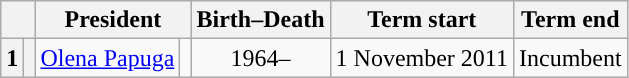<table class="wikitable" style="text-align:center">
<tr>
<th colspan="2"></th>
<th colspan="2">President</th>
<th>Birth–Death</th>
<th>Term start</th>
<th>Term end</th>
</tr>
<tr>
<th>1</th>
<th style="background:"></th>
<td><a href='#'>Olena Papuga</a></td>
<td></td>
<td>1964–</td>
<td>1 November 2011</td>
<td>Incumbent</td>
</tr>
</table>
